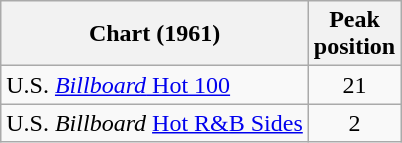<table class="wikitable sortable">
<tr>
<th>Chart (1961)</th>
<th>Peak<br>position</th>
</tr>
<tr>
<td>U.S. <a href='#'><em>Billboard</em> Hot 100</a></td>
<td align="center">21</td>
</tr>
<tr>
<td>U.S. <em>Billboard</em> <a href='#'>Hot R&B Sides</a></td>
<td align="center">2</td>
</tr>
</table>
